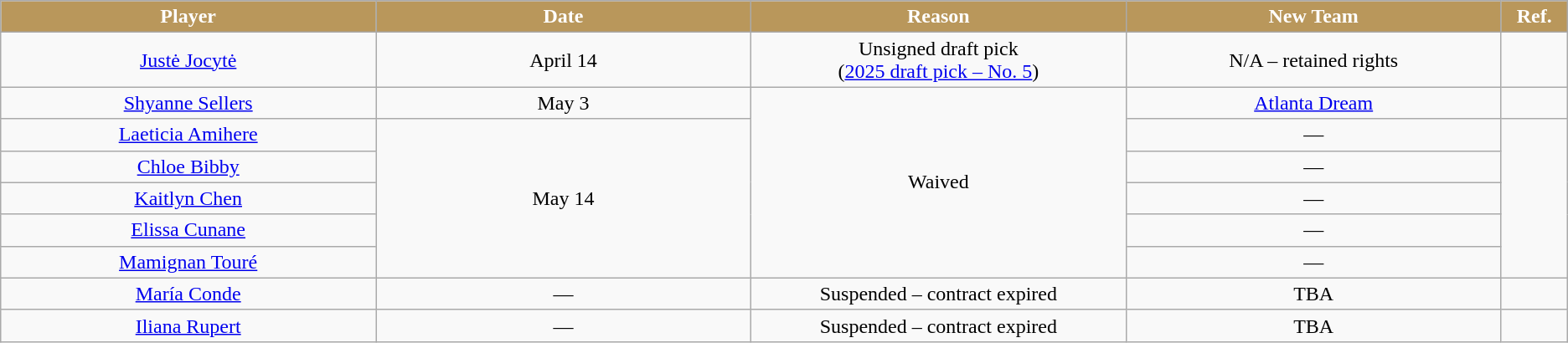<table class="wikitable sortable sortable" style="text-align: center">
<tr>
<th style="background:#B9975B; color:white" width="10%">Player</th>
<th style="background:#B9975B; color:white" width="10%">Date</th>
<th style="background:#B9975B; color:white" width="10%">Reason</th>
<th style="background:#B9975B; color:white" width="10%">New Team</th>
<th style="background:#B9975B; color:white" width="1%" class="unsortable">Ref.</th>
</tr>
<tr>
<td><a href='#'>Justė Jocytė</a></td>
<td>April 14</td>
<td>Unsigned draft pick<br>(<a href='#'>2025 draft pick – No. 5</a>)</td>
<td>N/A – retained rights</td>
<td></td>
</tr>
<tr>
<td><a href='#'>Shyanne Sellers</a></td>
<td>May 3</td>
<td rowspan=6>Waived</td>
<td><a href='#'>Atlanta Dream</a></td>
<td></td>
</tr>
<tr>
<td><a href='#'>Laeticia Amihere</a></td>
<td rowspan=5>May 14</td>
<td>—</td>
<td rowspan=5></td>
</tr>
<tr>
<td><a href='#'>Chloe Bibby</a></td>
<td>—</td>
</tr>
<tr>
<td><a href='#'>Kaitlyn Chen</a></td>
<td>—</td>
</tr>
<tr>
<td><a href='#'>Elissa Cunane</a></td>
<td>—</td>
</tr>
<tr>
<td><a href='#'>Mamignan Touré</a></td>
<td>—</td>
</tr>
<tr>
<td><a href='#'>María Conde</a></td>
<td>—</td>
<td>Suspended – contract expired</td>
<td>TBA</td>
<td></td>
</tr>
<tr>
<td><a href='#'>Iliana Rupert</a></td>
<td>—</td>
<td>Suspended – contract expired</td>
<td>TBA</td>
<td></td>
</tr>
</table>
